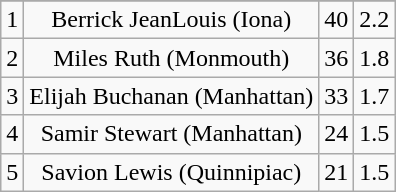<table class="wikitable sortable" style="text-align:center">
<tr>
</tr>
<tr>
<td>1</td>
<td>Berrick JeanLouis (Iona)</td>
<td>40</td>
<td>2.2</td>
</tr>
<tr>
<td>2</td>
<td>Miles Ruth (Monmouth)</td>
<td>36</td>
<td>1.8</td>
</tr>
<tr>
<td>3</td>
<td>Elijah Buchanan (Manhattan)</td>
<td>33</td>
<td>1.7</td>
</tr>
<tr>
<td>4</td>
<td>Samir Stewart (Manhattan)</td>
<td>24</td>
<td>1.5</td>
</tr>
<tr>
<td>5</td>
<td>Savion Lewis (Quinnipiac)</td>
<td>21</td>
<td>1.5</td>
</tr>
</table>
